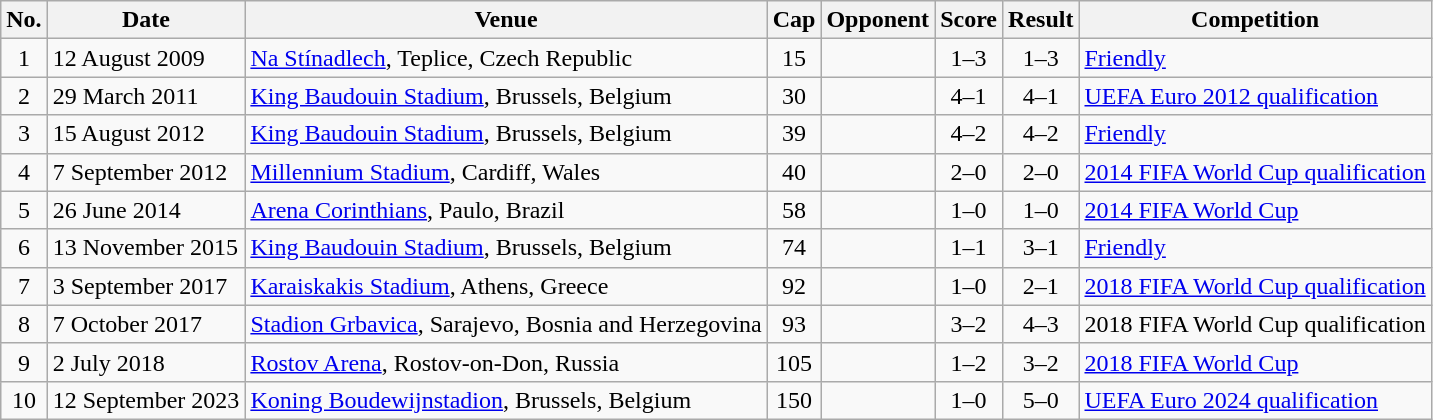<table class="wikitable sortable">
<tr>
<th scope=col>No.</th>
<th scope=col>Date</th>
<th scope=col>Venue</th>
<th scope=col>Cap</th>
<th scope=col>Opponent</th>
<th scope=col>Score</th>
<th scope=col>Result</th>
<th scope=col>Competition</th>
</tr>
<tr>
<td align=center>1</td>
<td>12 August 2009</td>
<td><a href='#'>Na Stínadlech</a>, Teplice, Czech Republic</td>
<td align=center>15</td>
<td></td>
<td align=center>1–3</td>
<td align=center>1–3</td>
<td><a href='#'>Friendly</a></td>
</tr>
<tr>
<td align=center>2</td>
<td>29 March 2011</td>
<td><a href='#'>King Baudouin Stadium</a>, Brussels, Belgium</td>
<td align=center>30</td>
<td></td>
<td align=center>4–1</td>
<td align=center>4–1</td>
<td><a href='#'>UEFA Euro 2012 qualification</a></td>
</tr>
<tr>
<td align=center>3</td>
<td>15 August 2012</td>
<td><a href='#'>King Baudouin Stadium</a>, Brussels, Belgium</td>
<td align=center>39</td>
<td></td>
<td align=center>4–2</td>
<td align=center>4–2</td>
<td><a href='#'>Friendly</a></td>
</tr>
<tr>
<td align=center>4</td>
<td>7 September 2012</td>
<td><a href='#'>Millennium Stadium</a>, Cardiff, Wales</td>
<td align=center>40</td>
<td></td>
<td align=center>2–0</td>
<td align=center>2–0</td>
<td><a href='#'>2014 FIFA World Cup qualification</a></td>
</tr>
<tr>
<td align=center>5</td>
<td>26 June 2014</td>
<td><a href='#'>Arena Corinthians</a>, Paulo, Brazil</td>
<td align=center>58</td>
<td></td>
<td align=center>1–0</td>
<td align=center>1–0</td>
<td><a href='#'>2014 FIFA World Cup</a></td>
</tr>
<tr>
<td align=center>6</td>
<td>13 November 2015</td>
<td><a href='#'>King Baudouin Stadium</a>, Brussels, Belgium</td>
<td align=center>74</td>
<td></td>
<td align=center>1–1</td>
<td align=center>3–1</td>
<td><a href='#'>Friendly</a></td>
</tr>
<tr>
<td align=center>7</td>
<td>3 September 2017</td>
<td><a href='#'>Karaiskakis Stadium</a>, Athens, Greece</td>
<td align=center>92</td>
<td></td>
<td align=center>1–0</td>
<td align=center>2–1</td>
<td><a href='#'>2018 FIFA World Cup qualification</a></td>
</tr>
<tr>
<td align=center>8</td>
<td>7 October 2017</td>
<td><a href='#'>Stadion Grbavica</a>, Sarajevo, Bosnia and Herzegovina</td>
<td align=center>93</td>
<td></td>
<td align=center>3–2</td>
<td align=center>4–3</td>
<td>2018 FIFA World Cup qualification</td>
</tr>
<tr>
<td align=center>9</td>
<td>2 July 2018</td>
<td><a href='#'>Rostov Arena</a>, Rostov-on-Don, Russia</td>
<td align=center>105</td>
<td></td>
<td align=center>1–2</td>
<td align=center>3–2</td>
<td><a href='#'>2018 FIFA World Cup</a></td>
</tr>
<tr>
<td align=center>10</td>
<td>12 September 2023</td>
<td><a href='#'>Koning Boudewijnstadion</a>, Brussels, Belgium</td>
<td align=center>150</td>
<td></td>
<td align=center>1–0</td>
<td align=center>5–0</td>
<td><a href='#'>UEFA Euro 2024 qualification</a></td>
</tr>
</table>
